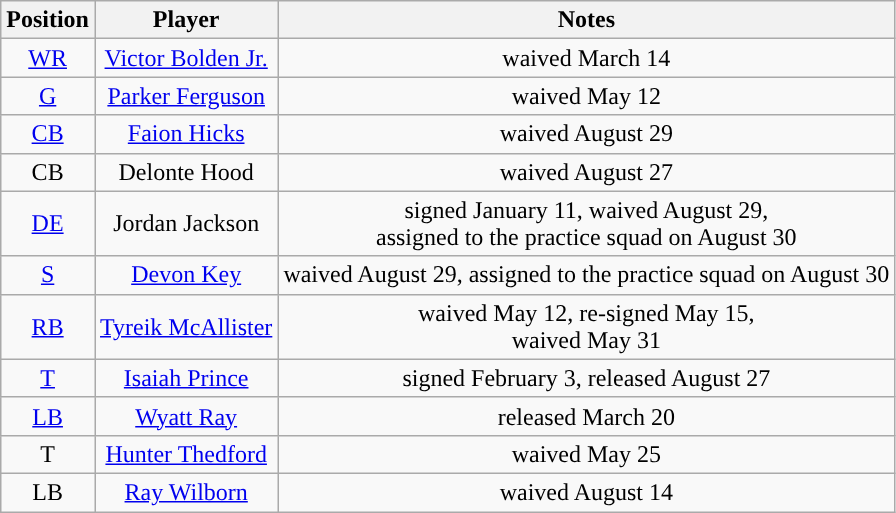<table class="wikitable" style="text-align:center">
<tr>
<th>Position</th>
<th>Player</th>
<th>Notes</th>
</tr>
<tr>
<td><a href='#'>WR</a></td>
<td><a href='#'>Victor Bolden Jr.</a></td>
<td>waived March 14</td>
</tr>
<tr>
<td><a href='#'>G</a></td>
<td><a href='#'>Parker Ferguson</a></td>
<td>waived May 12</td>
</tr>
<tr>
<td><a href='#'>CB</a></td>
<td><a href='#'>Faion Hicks</a></td>
<td>waived August 29</td>
</tr>
<tr>
<td>CB</td>
<td>Delonte Hood</td>
<td>waived August 27</td>
</tr>
<tr>
<td><a href='#'>DE</a></td>
<td>Jordan Jackson</td>
<td>signed January 11, waived August 29,<br>assigned to the practice squad on August 30</td>
</tr>
<tr>
<td><a href='#'>S</a></td>
<td><a href='#'>Devon Key</a></td>
<td>waived August 29, assigned to the practice squad on August 30</td>
</tr>
<tr>
<td><a href='#'>RB</a></td>
<td><a href='#'>Tyreik McAllister</a></td>
<td>waived May 12, re-signed May 15,<br>waived May 31</td>
</tr>
<tr>
<td><a href='#'>T</a></td>
<td><a href='#'>Isaiah Prince</a></td>
<td>signed February 3, released August 27</td>
</tr>
<tr>
<td><a href='#'>LB</a></td>
<td><a href='#'>Wyatt Ray</a></td>
<td>released March 20</td>
</tr>
<tr>
<td>T</td>
<td><a href='#'>Hunter Thedford</a></td>
<td>waived May 25</td>
</tr>
<tr>
<td>LB</td>
<td><a href='#'>Ray Wilborn</a></td>
<td>waived August 14</td>
</tr>
</table>
